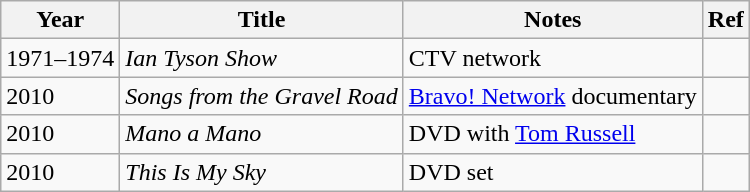<table class="wikitable">
<tr>
<th>Year</th>
<th>Title</th>
<th>Notes</th>
<th>Ref</th>
</tr>
<tr>
<td>1971–1974</td>
<td><em>Ian Tyson Show</em></td>
<td>CTV network</td>
<td></td>
</tr>
<tr>
<td>2010</td>
<td><em>Songs from the Gravel Road</em></td>
<td><a href='#'>Bravo! Network</a> documentary</td>
<td></td>
</tr>
<tr>
<td>2010</td>
<td><em>Mano a Mano</em></td>
<td>DVD with <a href='#'>Tom Russell</a></td>
<td></td>
</tr>
<tr>
<td>2010</td>
<td><em>This Is My Sky</em></td>
<td>DVD set</td>
<td></td>
</tr>
</table>
